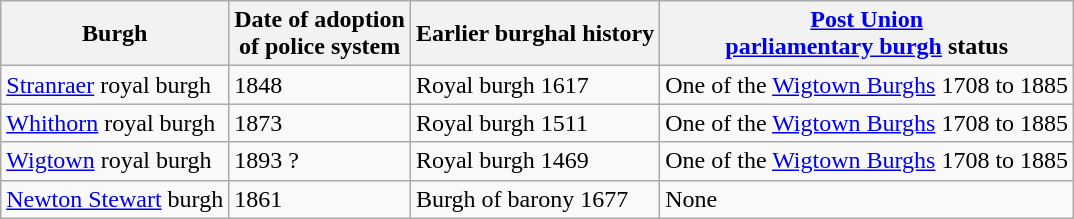<table class="wikitable">
<tr>
<th>Burgh</th>
<th>Date of adoption <br> of police system</th>
<th>Earlier burghal history</th>
<th><a href='#'>Post Union</a> <br> <a href='#'>parliamentary burgh</a> status</th>
</tr>
<tr>
<td><a href='#'>Stranraer</a> royal burgh</td>
<td>1848</td>
<td>Royal burgh 1617</td>
<td>One of the <a href='#'>Wigtown Burghs</a> 1708 to 1885</td>
</tr>
<tr>
<td><a href='#'>Whithorn</a> royal burgh</td>
<td>1873</td>
<td>Royal burgh 1511</td>
<td>One of the <a href='#'>Wigtown Burghs</a> 1708 to 1885</td>
</tr>
<tr>
<td><a href='#'>Wigtown</a> royal burgh</td>
<td>1893 ?</td>
<td>Royal burgh 1469</td>
<td>One of the <a href='#'>Wigtown Burghs</a> 1708 to 1885</td>
</tr>
<tr>
<td><a href='#'>Newton Stewart</a> burgh</td>
<td>1861</td>
<td>Burgh of barony 1677</td>
<td>None</td>
</tr>
</table>
